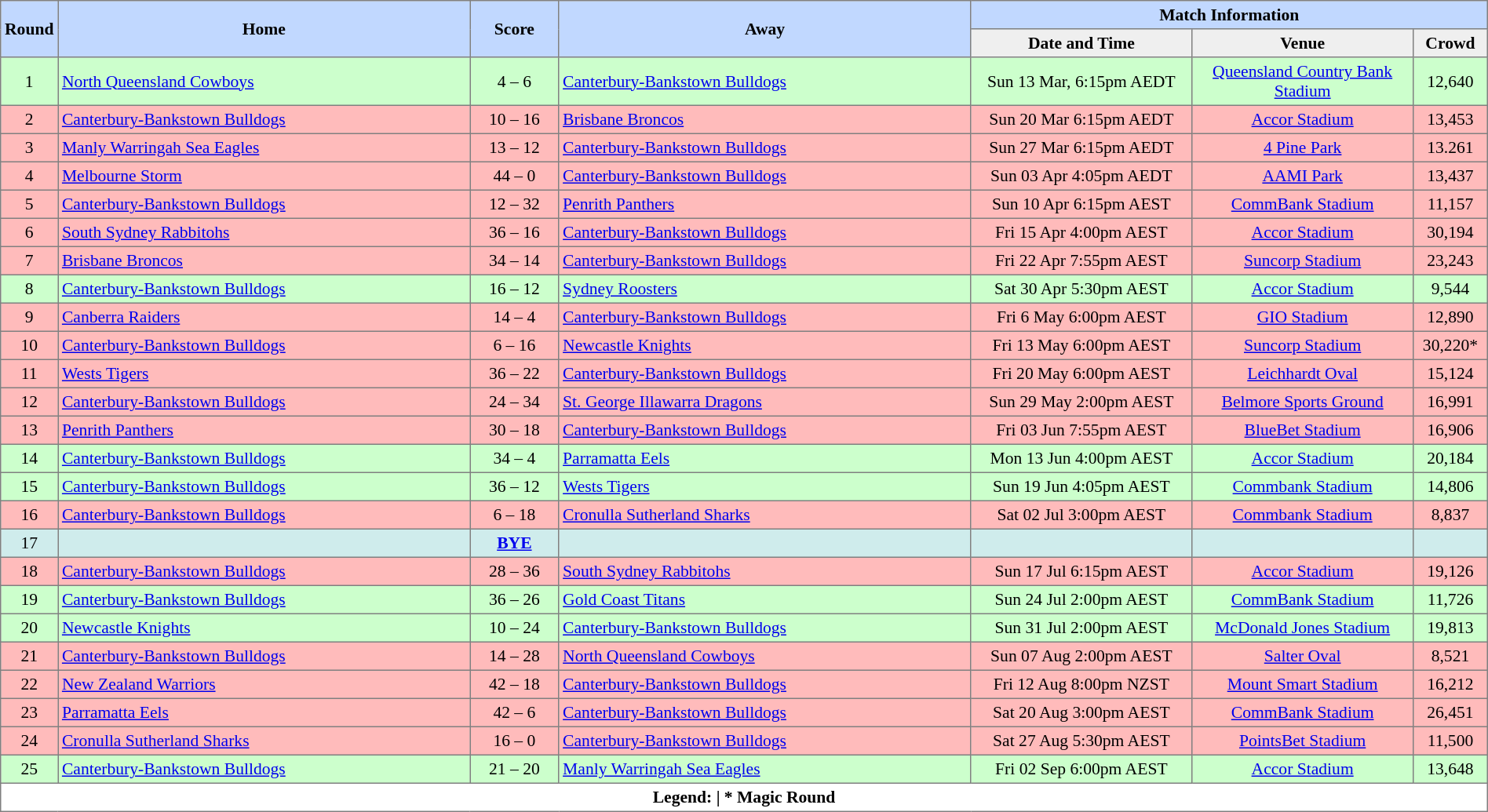<table border=1 style="border-collapse:collapse; font-size:90%; text-align:center;" cellpadding=3 cellspacing=0 width=100%>
<tr bgcolor=#C1D8FF>
<th rowspan=2 width=3%>Round</th>
<th rowspan=2 width=28%>Home</th>
<th rowspan=2 width=6%>Score</th>
<th rowspan=2 width=28%>Away</th>
<th colspan=6>Match Information</th>
</tr>
<tr bgcolor=#EFEFEF>
<th width=15%>Date and Time</th>
<th width=15%>Venue</th>
<th width=9%>Crowd</th>
</tr>
<tr bgcolor=#CCFFCC>
<td>1</td>
<td align=left> <a href='#'>North Queensland Cowboys</a></td>
<td>4 – 6</td>
<td align=left> <a href='#'>Canterbury-Bankstown Bulldogs</a></td>
<td>Sun 13 Mar, 6:15pm AEDT</td>
<td><a href='#'>Queensland Country Bank Stadium</a></td>
<td>12,640</td>
</tr>
<tr bgcolor=#ffbbbb>
<td>2</td>
<td align=left> <a href='#'>Canterbury-Bankstown Bulldogs</a></td>
<td>10 – 16</td>
<td align=left> <a href='#'>Brisbane Broncos</a></td>
<td>Sun 20 Mar 6:15pm AEDT</td>
<td><a href='#'>Accor Stadium</a></td>
<td>13,453</td>
</tr>
<tr bgcolor=#ffbbbb>
<td>3</td>
<td align=left> <a href='#'>Manly Warringah Sea Eagles</a></td>
<td>13 – 12</td>
<td align=left> <a href='#'>Canterbury-Bankstown Bulldogs</a></td>
<td>Sun 27 Mar 6:15pm AEDT</td>
<td><a href='#'>4 Pine Park</a></td>
<td>13.261</td>
</tr>
<tr bgcolor=#ffbbbb>
<td>4</td>
<td align=left> <a href='#'>Melbourne Storm</a></td>
<td>44 – 0</td>
<td align=left> <a href='#'>Canterbury-Bankstown Bulldogs</a></td>
<td>Sun 03 Apr 4:05pm AEDT</td>
<td><a href='#'>AAMI Park</a></td>
<td>13,437</td>
</tr>
<tr bgcolor=#ffbbbb>
<td>5</td>
<td align=left> <a href='#'>Canterbury-Bankstown Bulldogs</a></td>
<td>12 – 32</td>
<td align=left> <a href='#'>Penrith Panthers</a></td>
<td>Sun 10 Apr 6:15pm AEST</td>
<td><a href='#'>CommBank Stadium</a></td>
<td>11,157</td>
</tr>
<tr bgcolor=#ffbbbb>
<td>6</td>
<td align=left> <a href='#'>South Sydney Rabbitohs</a></td>
<td>36 – 16</td>
<td align=left> <a href='#'>Canterbury-Bankstown Bulldogs</a></td>
<td>Fri 15 Apr 4:00pm AEST</td>
<td><a href='#'>Accor Stadium</a></td>
<td>30,194</td>
</tr>
<tr bgcolor=#ffbbbb>
<td>7</td>
<td align=left> <a href='#'>Brisbane Broncos</a></td>
<td>34 – 14</td>
<td align=left> <a href='#'>Canterbury-Bankstown Bulldogs</a></td>
<td>Fri 22 Apr 7:55pm AEST</td>
<td><a href='#'>Suncorp Stadium</a></td>
<td>23,243</td>
</tr>
<tr bgcolor=#CCFFCC>
<td>8</td>
<td align=left> <a href='#'>Canterbury-Bankstown Bulldogs</a></td>
<td>16 – 12</td>
<td align=left> <a href='#'>Sydney Roosters</a></td>
<td>Sat 30 Apr 5:30pm AEST</td>
<td><a href='#'>Accor Stadium</a></td>
<td>9,544</td>
</tr>
<tr bgcolor=#ffbbbb>
<td>9</td>
<td align=left> <a href='#'>Canberra Raiders</a></td>
<td>14 – 4</td>
<td align=left> <a href='#'>Canterbury-Bankstown Bulldogs</a></td>
<td>Fri 6 May 6:00pm AEST</td>
<td><a href='#'>GIO Stadium</a></td>
<td>12,890</td>
</tr>
<tr bgcolor=#ffbbbb>
<td>10</td>
<td align=left> <a href='#'>Canterbury-Bankstown Bulldogs</a></td>
<td>6 – 16</td>
<td align=left> <a href='#'>Newcastle Knights</a></td>
<td>Fri 13 May 6:00pm AEST</td>
<td><a href='#'>Suncorp Stadium</a></td>
<td>30,220*</td>
</tr>
<tr bgcolor=#ffbbbb>
<td>11</td>
<td align=left> <a href='#'>Wests Tigers</a></td>
<td>36 – 22</td>
<td align=left> <a href='#'>Canterbury-Bankstown Bulldogs</a></td>
<td>Fri 20 May 6:00pm AEST</td>
<td><a href='#'>Leichhardt Oval</a></td>
<td>15,124</td>
</tr>
<tr bgcolor=#ffbbbb>
<td>12</td>
<td align=left> <a href='#'>Canterbury-Bankstown Bulldogs</a></td>
<td>24 – 34</td>
<td align=left> <a href='#'>St. George Illawarra Dragons</a></td>
<td>Sun 29 May 2:00pm AEST</td>
<td><a href='#'>Belmore Sports Ground</a></td>
<td>16,991</td>
</tr>
<tr bgcolor=#ffbbbb>
<td>13</td>
<td align=left> <a href='#'>Penrith Panthers</a></td>
<td>30 – 18</td>
<td align=left> <a href='#'>Canterbury-Bankstown Bulldogs</a></td>
<td>Fri 03 Jun 7:55pm AEST</td>
<td><a href='#'>BlueBet Stadium</a></td>
<td>16,906</td>
</tr>
<tr bgcolor=#CCFFCC>
<td>14</td>
<td align=left> <a href='#'>Canterbury-Bankstown Bulldogs</a></td>
<td>34 – 4</td>
<td align=left> <a href='#'>Parramatta Eels</a></td>
<td>Mon 13 Jun 4:00pm AEST</td>
<td><a href='#'>Accor Stadium</a></td>
<td>20,184</td>
</tr>
<tr bgcolor=#CCFFCC>
<td>15</td>
<td align=left> <a href='#'>Canterbury-Bankstown Bulldogs</a></td>
<td>36 – 12</td>
<td align=left> <a href='#'>Wests Tigers</a></td>
<td>Sun 19 Jun 4:05pm AEST</td>
<td><a href='#'>Commbank Stadium</a></td>
<td>14,806</td>
</tr>
<tr bgcolor=#ffbbbb>
<td>16</td>
<td align=left> <a href='#'>Canterbury-Bankstown Bulldogs</a></td>
<td>6 – 18</td>
<td align=left> <a href='#'>Cronulla Sutherland Sharks</a></td>
<td>Sat 02 Jul 3:00pm AEST</td>
<td><a href='#'>Commbank Stadium</a></td>
<td>8,837</td>
</tr>
<tr bgcolor= #cfecec>
<td>17</td>
<td></td>
<td><strong><a href='#'>BYE</a></strong></td>
<td></td>
<td></td>
<td></td>
<td></td>
</tr>
<tr bgcolor=#ffbbbb>
<td>18</td>
<td align=left> <a href='#'>Canterbury-Bankstown Bulldogs</a></td>
<td>28 – 36</td>
<td align=left> <a href='#'>South Sydney Rabbitohs</a></td>
<td>Sun 17 Jul 6:15pm AEST</td>
<td><a href='#'>Accor Stadium</a></td>
<td>19,126</td>
</tr>
<tr bgcolor=#CCFFCC>
<td>19</td>
<td align=left> <a href='#'>Canterbury-Bankstown Bulldogs</a></td>
<td>36 – 26</td>
<td align=left> <a href='#'>Gold Coast Titans</a></td>
<td>Sun 24 Jul 2:00pm AEST</td>
<td><a href='#'>CommBank Stadium</a></td>
<td>11,726</td>
</tr>
<tr bgcolor=#CCFFCC>
<td>20</td>
<td align=left> <a href='#'>Newcastle Knights</a></td>
<td>10 – 24</td>
<td align=left> <a href='#'>Canterbury-Bankstown Bulldogs</a></td>
<td>Sun 31 Jul 2:00pm AEST</td>
<td><a href='#'>McDonald Jones Stadium</a></td>
<td>19,813</td>
</tr>
<tr bgcolor=#ffbbbb>
<td>21</td>
<td align=left> <a href='#'>Canterbury-Bankstown Bulldogs</a></td>
<td>14 – 28</td>
<td align=left> <a href='#'>North Queensland Cowboys</a></td>
<td>Sun 07 Aug 2:00pm AEST</td>
<td><a href='#'>Salter Oval</a></td>
<td>8,521</td>
</tr>
<tr bgcolor=#ffbbbb>
<td>22</td>
<td align=left> <a href='#'>New Zealand Warriors</a></td>
<td>42 – 18</td>
<td align=left> <a href='#'>Canterbury-Bankstown Bulldogs</a></td>
<td>Fri 12 Aug 8:00pm NZST</td>
<td><a href='#'>Mount Smart Stadium</a></td>
<td>16,212</td>
</tr>
<tr bgcolor=#ffbbbb>
<td>23</td>
<td align=left> <a href='#'>Parramatta Eels</a></td>
<td>42 – 6</td>
<td align=left> <a href='#'>Canterbury-Bankstown Bulldogs</a></td>
<td>Sat 20 Aug 3:00pm AEST</td>
<td><a href='#'>CommBank Stadium</a></td>
<td>26,451</td>
</tr>
<tr bgcolor=#ffbbbb>
<td>24</td>
<td align=left> <a href='#'>Cronulla Sutherland Sharks</a></td>
<td>16 – 0</td>
<td align=left> <a href='#'>Canterbury-Bankstown Bulldogs</a></td>
<td>Sat 27 Aug 5:30pm AEST</td>
<td><a href='#'>PointsBet Stadium</a></td>
<td>11,500</td>
</tr>
<tr bgcolor=#CCFFCC>
<td>25</td>
<td align=left> <a href='#'>Canterbury-Bankstown Bulldogs</a></td>
<td>21 – 20</td>
<td align=left> <a href='#'>Manly Warringah Sea Eagles</a></td>
<td>Fri 02 Sep 6:00pm AEST</td>
<td><a href='#'>Accor Stadium</a></td>
<td>13,648</td>
</tr>
<tr>
<th colspan="11"><strong>Legend</strong>:     | * Magic Round</th>
</tr>
</table>
